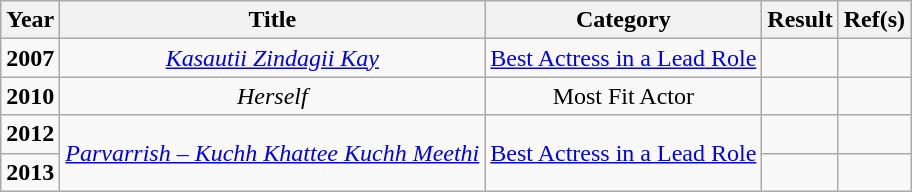<table class= "wikitable" style="text-align:center;">
<tr>
<th>Year</th>
<th>Title</th>
<th>Category</th>
<th>Result</th>
<th>Ref(s)</th>
</tr>
<tr>
<td><strong>2007</strong></td>
<td><em><a href='#'>Kasautii Zindagii Kay</a></em></td>
<td rowspan="1"><a href='#'>Best Actress in a Lead Role</a></td>
<td></td>
<td></td>
</tr>
<tr>
<td><strong>2010</strong></td>
<td><em>Herself</em></td>
<td>Most Fit Actor</td>
<td></td>
<td></td>
</tr>
<tr>
<td><strong>2012</strong></td>
<td rowspan="2"><em><a href='#'>Parvarrish – Kuchh Khattee Kuchh Meethi</a></em></td>
<td rowspan="2"><a href='#'>Best Actress in a Lead Role</a></td>
<td></td>
<td></td>
</tr>
<tr>
<td><strong>2013</strong></td>
<td></td>
<td></td>
</tr>
</table>
